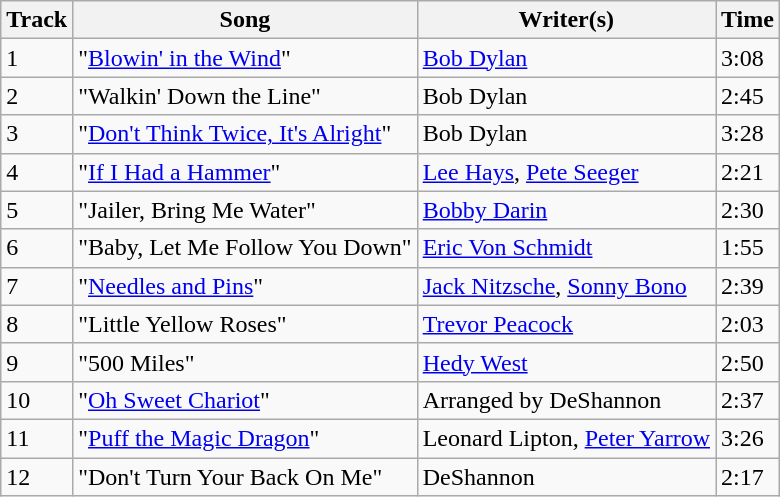<table class="wikitable">
<tr>
<th>Track</th>
<th>Song</th>
<th>Writer(s)</th>
<th>Time</th>
</tr>
<tr>
<td>1</td>
<td>"<a href='#'>Blowin' in the Wind</a>"</td>
<td><a href='#'>Bob Dylan</a></td>
<td>3:08</td>
</tr>
<tr>
<td>2</td>
<td>"Walkin' Down the Line"</td>
<td>Bob Dylan</td>
<td>2:45</td>
</tr>
<tr>
<td>3</td>
<td>"<a href='#'>Don't Think Twice, It's Alright</a>"</td>
<td>Bob Dylan</td>
<td>3:28</td>
</tr>
<tr>
<td>4</td>
<td>"<a href='#'>If I Had a Hammer</a>"</td>
<td><a href='#'>Lee Hays</a>, <a href='#'>Pete Seeger</a></td>
<td>2:21</td>
</tr>
<tr>
<td>5</td>
<td>"Jailer, Bring Me Water"</td>
<td><a href='#'>Bobby Darin</a></td>
<td>2:30</td>
</tr>
<tr>
<td>6</td>
<td>"Baby, Let Me Follow You Down"</td>
<td><a href='#'>Eric Von Schmidt</a></td>
<td>1:55</td>
</tr>
<tr>
<td>7</td>
<td>"<a href='#'>Needles and Pins</a>"</td>
<td><a href='#'>Jack Nitzsche</a>, <a href='#'>Sonny Bono</a></td>
<td>2:39</td>
</tr>
<tr>
<td>8</td>
<td>"Little Yellow Roses"</td>
<td><a href='#'>Trevor Peacock</a></td>
<td>2:03</td>
</tr>
<tr>
<td>9</td>
<td>"500 Miles"</td>
<td><a href='#'>Hedy West</a></td>
<td>2:50</td>
</tr>
<tr>
<td>10</td>
<td>"<a href='#'>Oh Sweet Chariot</a>"</td>
<td>Arranged by DeShannon</td>
<td>2:37</td>
</tr>
<tr>
<td>11</td>
<td>"<a href='#'>Puff the Magic Dragon</a>"</td>
<td>Leonard Lipton, <a href='#'>Peter Yarrow</a></td>
<td>3:26</td>
</tr>
<tr>
<td>12</td>
<td>"Don't Turn Your Back On Me"</td>
<td>DeShannon</td>
<td>2:17</td>
</tr>
</table>
